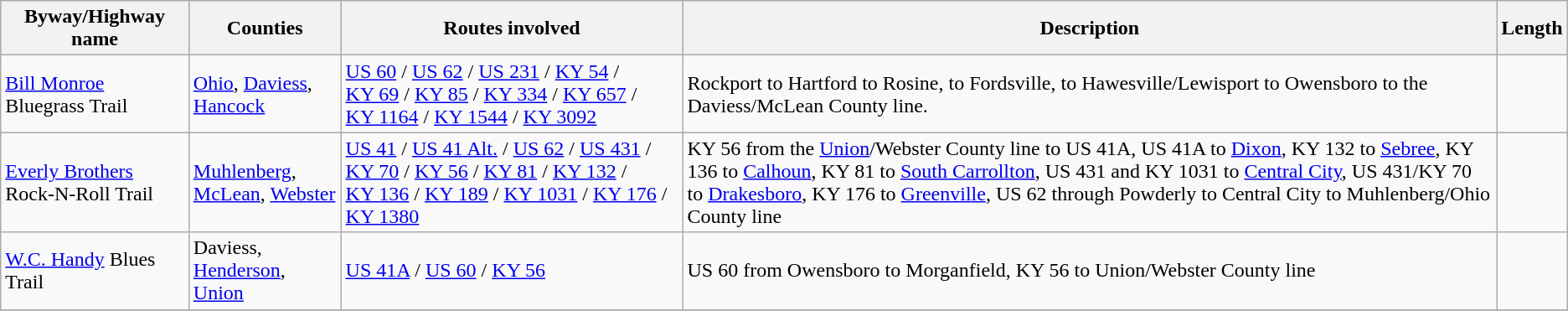<table class="wikitable">
<tr>
<th>Byway/Highway name</th>
<th>Counties</th>
<th>Routes involved</th>
<th>Description</th>
<th>Length</th>
</tr>
<tr>
<td><a href='#'>Bill Monroe</a> Bluegrass Trail</td>
<td><a href='#'>Ohio</a>, <a href='#'>Daviess</a>, <a href='#'>Hancock</a></td>
<td><a href='#'>US 60</a> / <a href='#'>US 62</a> / <a href='#'>US 231</a> / <a href='#'>KY 54</a> / <a href='#'>KY 69</a> / <a href='#'>KY 85</a> / <a href='#'>KY 334</a> / <a href='#'>KY 657</a> / <a href='#'>KY 1164</a> / <a href='#'>KY 1544</a> / <a href='#'>KY 3092</a></td>
<td>Rockport to Hartford to Rosine, to Fordsville, to Hawesville/Lewisport to Owensboro to the Daviess/McLean County line.</td>
<td></td>
</tr>
<tr>
<td><a href='#'>Everly Brothers</a> Rock-N-Roll Trail</td>
<td><a href='#'>Muhlenberg</a>, <a href='#'>McLean</a>, <a href='#'>Webster</a></td>
<td><a href='#'>US 41</a> / <a href='#'>US 41 Alt.</a> / <a href='#'>US 62</a> / <a href='#'>US 431</a> / <a href='#'>KY 70</a> / <a href='#'>KY 56</a> / <a href='#'>KY 81</a> / <a href='#'>KY 132</a> / <a href='#'>KY 136</a> / <a href='#'>KY 189</a> / <a href='#'>KY 1031</a> / <a href='#'>KY 176</a> / <a href='#'>KY 1380</a></td>
<td>KY 56 from the <a href='#'>Union</a>/Webster County line to US 41A, US 41A to <a href='#'>Dixon</a>, KY 132 to <a href='#'>Sebree</a>, KY 136 to <a href='#'>Calhoun</a>, KY 81 to <a href='#'>South Carrollton</a>, US 431 and KY 1031 to <a href='#'>Central City</a>, US 431/KY 70 to <a href='#'>Drakesboro</a>, KY 176 to <a href='#'>Greenville</a>, US 62 through Powderly to Central City to Muhlenberg/Ohio County line</td>
<td></td>
</tr>
<tr>
<td><a href='#'>W.C. Handy</a> Blues Trail</td>
<td>Daviess, <a href='#'>Henderson</a>, <a href='#'>Union</a></td>
<td><a href='#'>US 41A</a> / <a href='#'>US 60</a> / <a href='#'>KY 56</a></td>
<td>US 60 from Owensboro to Morganfield, KY 56 to Union/Webster County line</td>
<td></td>
</tr>
<tr>
</tr>
</table>
